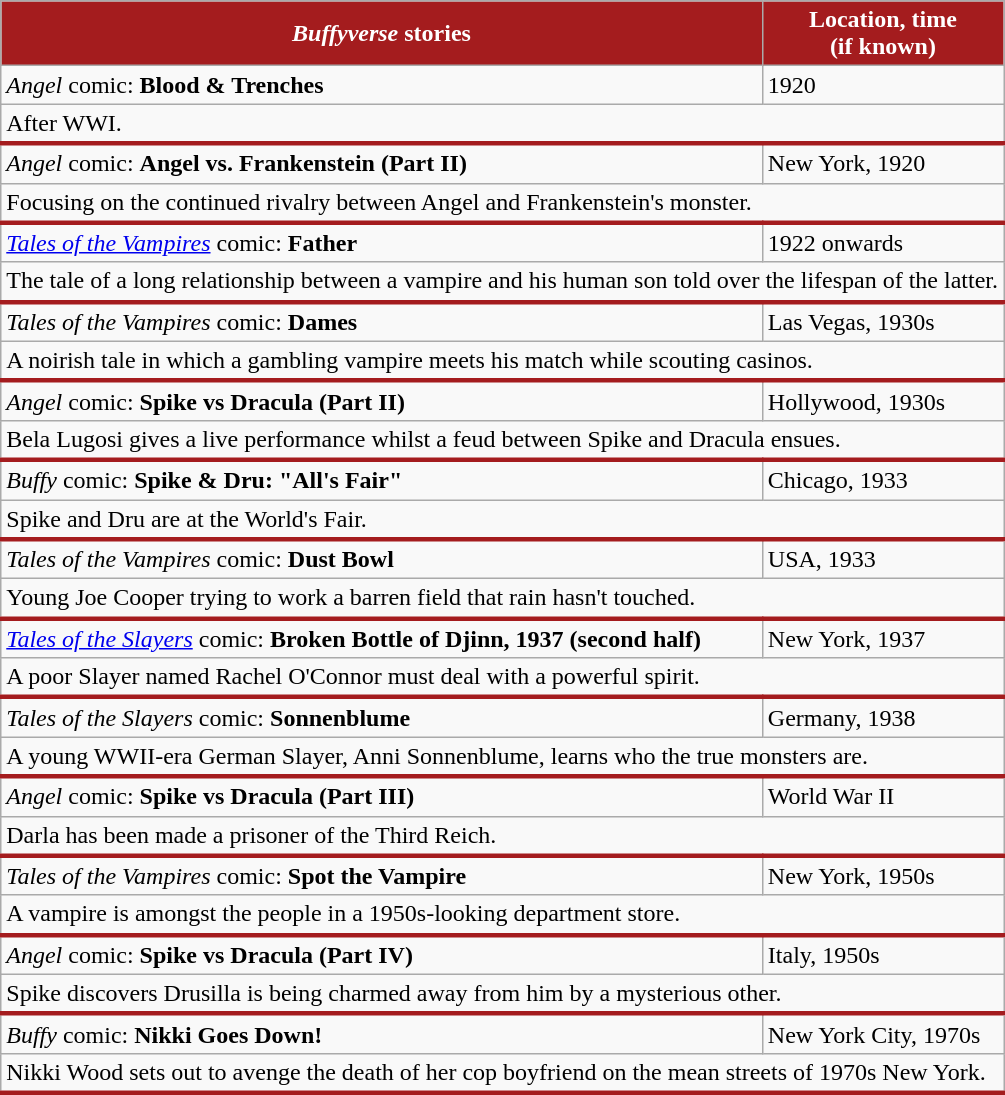<table class="wikitable">
<tr>
<th style="background: #A41C1E; color: white;"><em>Buffyverse</em> stories</th>
<th style="background: #A41C1E; color: white;"><strong>Location, time</strong><br>(if known)</th>
</tr>
<tr>
<td><em>Angel</em> comic: <strong>Blood & Trenches</strong></td>
<td>1920</td>
</tr>
<tr>
<td style="border-bottom: 3px solid #A41C1E;" colspan="2">After WWI.</td>
</tr>
<tr>
<td><em>Angel</em> comic: <strong>Angel vs. Frankenstein (Part II)</strong></td>
<td>New York, 1920</td>
</tr>
<tr>
<td style="border-bottom: 3px solid #A41C1E;" colspan="2">Focusing on the continued rivalry between Angel and Frankenstein's monster.</td>
</tr>
<tr>
<td><em><a href='#'>Tales of the Vampires</a></em> comic: <strong>Father</strong></td>
<td>1922 onwards</td>
</tr>
<tr>
<td style="border-bottom: 3px solid #A41C1E;" colspan="2">The tale of a long relationship between a vampire and his human son told over the lifespan of the latter.</td>
</tr>
<tr>
<td><em>Tales of the Vampires</em> comic: <strong>Dames</strong></td>
<td>Las Vegas, 1930s</td>
</tr>
<tr>
<td style="border-bottom: 3px solid #A41C1E;" colspan="2">A noirish tale in which a gambling vampire meets his match while scouting casinos.</td>
</tr>
<tr>
<td><em>Angel</em> comic: <strong>Spike vs Dracula (Part II)</strong></td>
<td>Hollywood, 1930s</td>
</tr>
<tr>
<td style="border-bottom: 3px solid #A41C1E;" colspan="2">Bela Lugosi gives a live performance whilst a feud between Spike and Dracula ensues.</td>
</tr>
<tr>
<td><em>Buffy</em> comic: <strong>Spike & Dru: "All's Fair"</strong></td>
<td>Chicago, 1933</td>
</tr>
<tr>
<td style="border-bottom: 3px solid #A41C1E;" colspan="2">Spike and Dru are at the World's Fair.</td>
</tr>
<tr>
<td><em>Tales of the Vampires</em> comic: <strong>Dust Bowl</strong></td>
<td>USA, 1933</td>
</tr>
<tr>
<td style="border-bottom: 3px solid #A41C1E;" colspan="2">Young Joe Cooper trying to work a barren field that rain hasn't touched.</td>
</tr>
<tr ' Tales of the Slayers comic: >
<td><em><a href='#'>Tales of the Slayers</a></em> comic: <strong>Broken Bottle of Djinn, 1937 (second half)</strong></td>
<td>New York, 1937</td>
</tr>
<tr>
<td style="border-bottom: 3px solid #A41C1E;" colspan="2">A poor Slayer named Rachel O'Connor must deal with a powerful spirit.</td>
</tr>
<tr>
<td><em>Tales of the Slayers</em> comic: <strong>Sonnenblume</strong></td>
<td>Germany, 1938</td>
</tr>
<tr>
<td style="border-bottom: 3px solid #A41C1E;" colspan="2">A young WWII-era German Slayer, Anni Sonnenblume, learns who the true monsters are.</td>
</tr>
<tr ' Angel comic: Spike vs Dracula (part three)>
<td><em>Angel</em> comic: <strong>Spike vs Dracula (Part III)</strong></td>
<td>World War II</td>
</tr>
<tr>
<td style="border-bottom: 3px solid #A41C1E;" colspan="2">Darla has been made a prisoner of the Third Reich.</td>
</tr>
<tr>
<td><em>Tales of the Vampires</em> comic: <strong>Spot the Vampire</strong></td>
<td>New York, 1950s</td>
</tr>
<tr>
<td style="border-bottom: 3px solid #A41C1E;" colspan="2">A vampire is amongst the people in a 1950s-looking department store.</td>
</tr>
<tr>
<td><em>Angel</em> comic: <strong>Spike vs Dracula (Part IV)</strong></td>
<td>Italy, 1950s</td>
</tr>
<tr>
<td style="border-bottom: 3px solid #A41C1E;" colspan="2">Spike discovers Drusilla is being charmed away from him by a mysterious other.</td>
</tr>
<tr>
<td><em>Buffy</em> comic: <strong>Nikki Goes Down!</strong></td>
<td>New York City, 1970s</td>
</tr>
<tr>
<td style="border-bottom: 3px solid #A41C1E;" colspan="2">Nikki Wood sets out to avenge the death of her cop boyfriend on the mean streets of 1970s New York.</td>
</tr>
</table>
